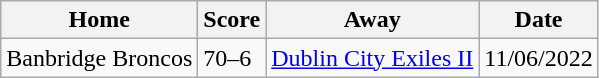<table class="wikitable">
<tr>
<th>Home</th>
<th>Score</th>
<th>Away</th>
<th>Date</th>
</tr>
<tr>
<td> Banbridge Broncos</td>
<td>70–6</td>
<td> <a href='#'>Dublin City Exiles II</a></td>
<td>11/06/2022</td>
</tr>
</table>
